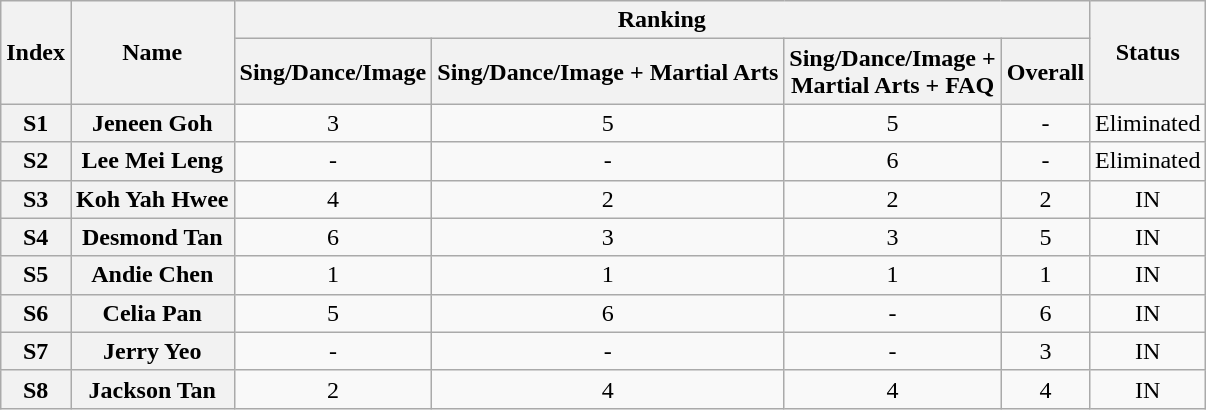<table class="wikitable" style="text-align:center;">
<tr>
<th rowspan="2">Index</th>
<th rowspan="2">Name</th>
<th colspan=4>Ranking</th>
<th rowspan="2">Status</th>
</tr>
<tr>
<th>Sing/Dance/Image</th>
<th>Sing/Dance/Image + Martial Arts</th>
<th>Sing/Dance/Image + <br>Martial Arts + FAQ</th>
<th>Overall</th>
</tr>
<tr>
<th>S1</th>
<th>Jeneen Goh</th>
<td>3</td>
<td>5</td>
<td>5</td>
<td>-</td>
<td>Eliminated</td>
</tr>
<tr>
<th>S2</th>
<th>Lee Mei Leng</th>
<td>-</td>
<td>-</td>
<td>6</td>
<td>-</td>
<td>Eliminated</td>
</tr>
<tr>
<th>S3</th>
<th>Koh Yah Hwee</th>
<td>4</td>
<td>2</td>
<td>2</td>
<td>2</td>
<td>IN</td>
</tr>
<tr>
<th>S4</th>
<th>Desmond Tan</th>
<td>6</td>
<td>3</td>
<td>3</td>
<td>5</td>
<td>IN</td>
</tr>
<tr>
<th>S5</th>
<th>Andie Chen</th>
<td>1</td>
<td>1</td>
<td>1</td>
<td>1</td>
<td>IN</td>
</tr>
<tr>
<th>S6</th>
<th>Celia Pan</th>
<td>5</td>
<td>6</td>
<td>-</td>
<td>6</td>
<td>IN</td>
</tr>
<tr>
<th>S7</th>
<th>Jerry Yeo</th>
<td>-</td>
<td>-</td>
<td>-</td>
<td>3</td>
<td>IN</td>
</tr>
<tr>
<th>S8</th>
<th>Jackson Tan</th>
<td>2</td>
<td>4</td>
<td>4</td>
<td>4</td>
<td>IN</td>
</tr>
</table>
